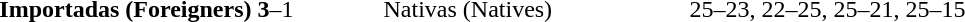<table>
<tr>
<th width=200></th>
<th width=80></th>
<th width=200></th>
<th width=220></th>
</tr>
<tr>
<td align=right><strong>Importadas (Foreigners)</strong></td>
<td align=c enter><strong>3</strong>–1</td>
<td>Nativas (Natives)</td>
<td>25–23, 22–25, 25–21, 25–15</td>
</tr>
</table>
